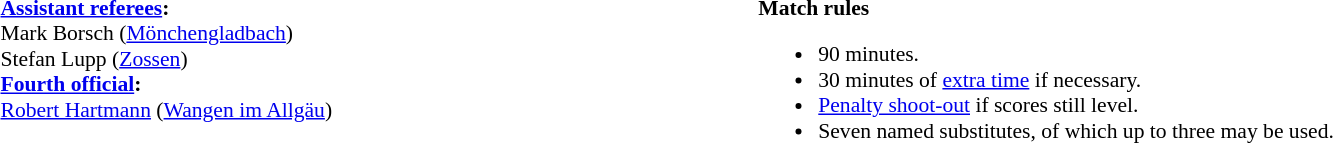<table style="width:100%; font-size:90%;">
<tr>
<td style="width:40%; vertical-align:top;"><br><strong><a href='#'>Assistant referees</a>:</strong>
<br>Mark Borsch (<a href='#'>Mönchengladbach</a>)
<br>Stefan Lupp (<a href='#'>Zossen</a>)
<br><strong><a href='#'>Fourth official</a>:</strong>
<br><a href='#'>Robert Hartmann</a> (<a href='#'>Wangen im Allgäu</a>)</td>
<td style="width:60%; vertical-align:top;"><br><strong>Match rules</strong><ul><li>90 minutes.</li><li>30 minutes of <a href='#'>extra time</a> if necessary.</li><li><a href='#'>Penalty shoot-out</a> if scores still level.</li><li>Seven named substitutes, of which up to three may be used.</li></ul></td>
</tr>
</table>
